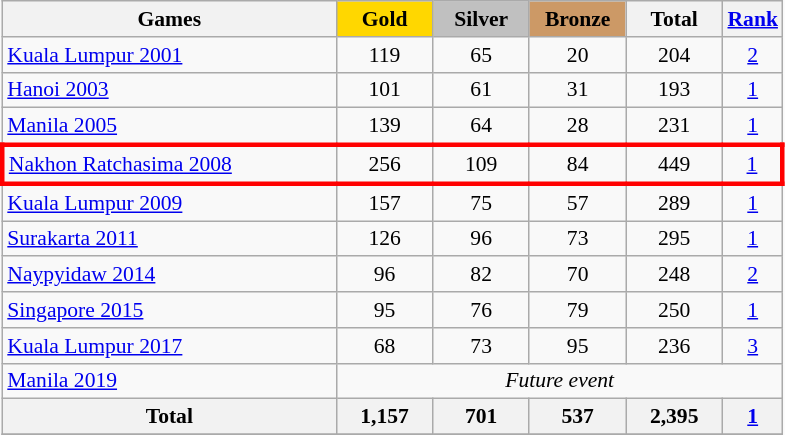<table class="wikitable" style="text-align:center; font-size:90%;">
<tr>
<th style="width:15em;">Games</th>
<th style="width:4em; background:gold;">Gold</th>
<th style="width:4em; background:silver;">Silver</th>
<th style="width:4em; background:#cc9966;">Bronze</th>
<th style="width:4em;">Total</th>
<th style="width:2em;"><a href='#'>Rank</a></th>
</tr>
<tr>
<td align=left> <a href='#'>Kuala Lumpur 2001</a></td>
<td>119</td>
<td>65</td>
<td>20</td>
<td>204</td>
<td><a href='#'>2</a></td>
</tr>
<tr>
<td align=left> <a href='#'>Hanoi 2003</a></td>
<td>101</td>
<td>61</td>
<td>31</td>
<td>193</td>
<td><a href='#'>1</a></td>
</tr>
<tr>
<td align=left> <a href='#'>Manila 2005</a></td>
<td>139</td>
<td>64</td>
<td>28</td>
<td>231</td>
<td><a href='#'>1</a></td>
</tr>
<tr style="border: 3px solid red">
<td align=left> <a href='#'>Nakhon Ratchasima 2008</a></td>
<td>256</td>
<td>109</td>
<td>84</td>
<td>449</td>
<td><a href='#'>1</a></td>
</tr>
<tr>
<td align=left> <a href='#'>Kuala Lumpur 2009</a></td>
<td>157</td>
<td>75</td>
<td>57</td>
<td>289</td>
<td><a href='#'>1</a></td>
</tr>
<tr>
<td align=left> <a href='#'>Surakarta 2011</a></td>
<td>126</td>
<td>96</td>
<td>73</td>
<td>295</td>
<td><a href='#'>1</a></td>
</tr>
<tr>
<td align=left> <a href='#'>Naypyidaw 2014</a></td>
<td>96</td>
<td>82</td>
<td>70</td>
<td>248</td>
<td><a href='#'>2</a></td>
</tr>
<tr>
<td align=left> <a href='#'>Singapore 2015</a></td>
<td>95</td>
<td>76</td>
<td>79</td>
<td>250</td>
<td><a href='#'>1</a></td>
</tr>
<tr>
<td align=left> <a href='#'>Kuala Lumpur 2017</a></td>
<td>68</td>
<td>73</td>
<td>95</td>
<td>236</td>
<td><a href='#'>3</a></td>
</tr>
<tr>
<td align=left> <a href='#'>Manila 2019</a></td>
<td colspan=5><em>Future event</em></td>
</tr>
<tr>
<th><strong>Total</strong></th>
<th><strong>1,157</strong></th>
<th><strong>701</strong></th>
<th><strong>537</strong></th>
<th><strong>2,395</strong></th>
<th><strong><a href='#'>1</a></strong></th>
</tr>
<tr class="sortbottom">
</tr>
</table>
